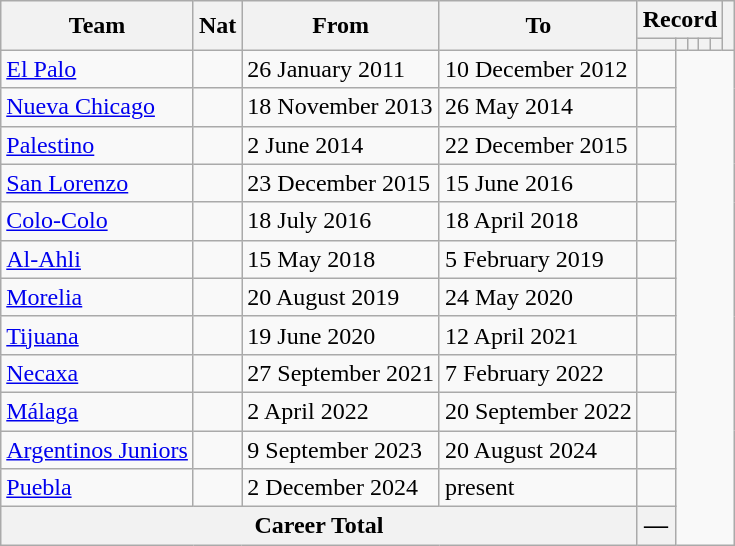<table class="wikitable" style="text-align: center">
<tr>
<th rowspan="2">Team</th>
<th rowspan="2">Nat</th>
<th rowspan="2">From</th>
<th rowspan="2">To</th>
<th colspan="5">Record</th>
<th rowspan=2></th>
</tr>
<tr>
<th></th>
<th></th>
<th></th>
<th></th>
<th></th>
</tr>
<tr>
<td align="left"><a href='#'>El Palo</a></td>
<td></td>
<td align=left>26 January 2011</td>
<td align=left>10 December 2012<br></td>
<td></td>
</tr>
<tr>
<td align="left"><a href='#'>Nueva Chicago</a></td>
<td></td>
<td align=left>18 November 2013</td>
<td align=left>26 May 2014<br></td>
<td></td>
</tr>
<tr>
<td align="left"><a href='#'>Palestino</a></td>
<td></td>
<td align=left>2 June 2014</td>
<td align=left>22 December 2015<br></td>
<td></td>
</tr>
<tr>
<td align="left"><a href='#'>San Lorenzo</a></td>
<td></td>
<td align=left>23 December 2015</td>
<td align=left>15 June 2016<br></td>
<td></td>
</tr>
<tr>
<td align="left"><a href='#'>Colo-Colo</a></td>
<td></td>
<td align=left>18 July 2016</td>
<td align=left>18 April 2018<br></td>
<td></td>
</tr>
<tr>
<td align="left"><a href='#'>Al-Ahli</a></td>
<td></td>
<td align=left>15 May 2018</td>
<td align=left>5 February 2019<br></td>
<td></td>
</tr>
<tr>
<td align="left"><a href='#'>Morelia</a></td>
<td></td>
<td align=left>20 August 2019</td>
<td align=left>24 May 2020<br></td>
<td></td>
</tr>
<tr>
<td align="left"><a href='#'>Tijuana</a></td>
<td></td>
<td align=left>19 June 2020</td>
<td align=left>12 April 2021<br></td>
<td></td>
</tr>
<tr>
<td align="left"><a href='#'>Necaxa</a></td>
<td></td>
<td align=left>27 September 2021</td>
<td align=left>7 February 2022<br></td>
<td></td>
</tr>
<tr>
<td align="left"><a href='#'>Málaga</a></td>
<td></td>
<td align=left>2 April 2022</td>
<td align=left>20 September 2022<br></td>
<td></td>
</tr>
<tr>
<td align="left"><a href='#'>Argentinos Juniors</a></td>
<td></td>
<td align=left>9 September 2023</td>
<td align=left>20 August 2024<br></td>
<td></td>
</tr>
<tr>
<td align="left"><a href='#'>Puebla</a></td>
<td></td>
<td align=left>2 December 2024</td>
<td align=left>present<br></td>
<td></td>
</tr>
<tr>
<th colspan=4><strong>Career Total</strong><br></th>
<th>—</th>
</tr>
</table>
